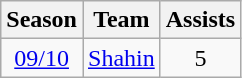<table class="wikitable" style="text-align: center;">
<tr>
<th>Season</th>
<th>Team</th>
<th>Assists</th>
</tr>
<tr>
<td><a href='#'>09/10</a></td>
<td align="left"><a href='#'>Shahin</a></td>
<td>5</td>
</tr>
</table>
